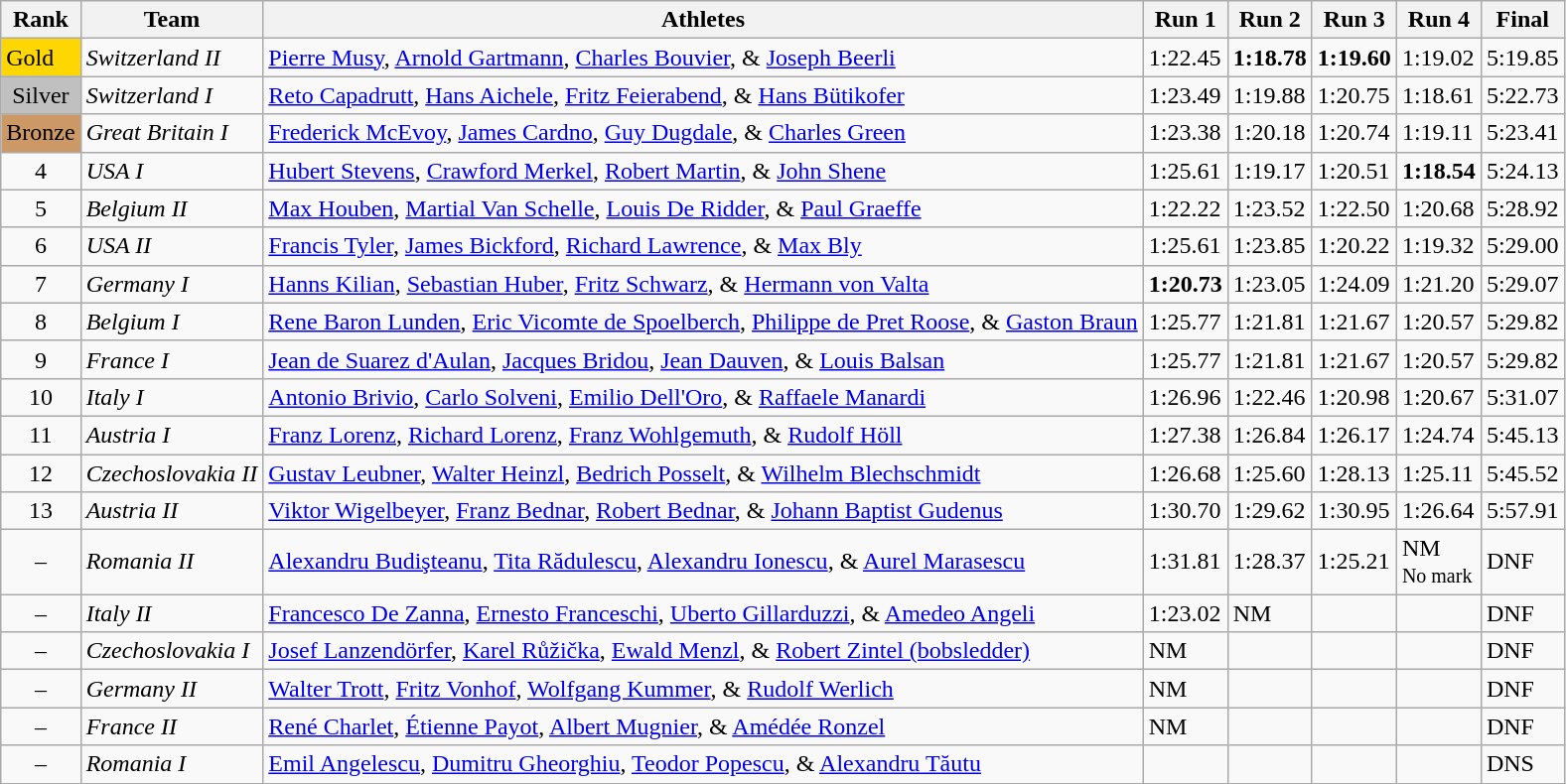<table class="wikitable">
<tr>
<th>Rank</th>
<th>Team</th>
<th>Athletes</th>
<th>Run 1</th>
<th>Run 2</th>
<th>Run 3</th>
<th>Run 4</th>
<th>Final</th>
</tr>
<tr>
<td bgcolor='gold' alien='center'>Gold</td>
<td> <em>Switzerland II</em></td>
<td><a href='#'>Pierre Musy</a>, <a href='#'>Arnold Gartmann</a>, <a href='#'>Charles Bouvier</a>, & <a href='#'>Joseph Beerli</a></td>
<td>1:22.45</td>
<td><strong>1:18.78</strong></td>
<td><strong>1:19.60</strong></td>
<td>1:19.02</td>
<td>5:19.85</td>
</tr>
<tr>
<td bgcolor='silver' align='center'>Silver</td>
<td> <em>Switzerland I</em></td>
<td><a href='#'>Reto Capadrutt</a>, <a href='#'>Hans Aichele</a>, <a href='#'>Fritz Feierabend</a>, & <a href='#'>Hans Bütikofer</a></td>
<td>1:23.49</td>
<td>1:19.88</td>
<td>1:20.75</td>
<td>1:18.61</td>
<td>5:22.73</td>
</tr>
<tr>
<td bgcolor='#CC9966' align='center'>Bronze</td>
<td> <em>Great Britain I</em></td>
<td><a href='#'>Frederick McEvoy</a>, <a href='#'>James Cardno</a>, <a href='#'>Guy Dugdale</a>, & <a href='#'>Charles Green</a></td>
<td>1:23.38</td>
<td>1:20.18</td>
<td>1:20.74</td>
<td>1:19.11</td>
<td>5:23.41</td>
</tr>
<tr>
<td align='center'>4</td>
<td> <em>USA I</em></td>
<td><a href='#'>Hubert Stevens</a>, <a href='#'>Crawford Merkel</a>, <a href='#'>Robert Martin</a>, & <a href='#'>John Shene</a></td>
<td>1:25.61</td>
<td>1:19.17</td>
<td>1:20.51</td>
<td><strong>1:18.54</strong></td>
<td>5:24.13</td>
</tr>
<tr>
<td align='center'>5</td>
<td> <em>Belgium II</em></td>
<td><a href='#'>Max Houben</a>, <a href='#'>Martial Van Schelle</a>, <a href='#'>Louis De Ridder</a>, & <a href='#'>Paul Graeffe</a></td>
<td>1:22.22</td>
<td>1:23.52</td>
<td>1:22.50</td>
<td>1:20.68</td>
<td>5:28.92</td>
</tr>
<tr>
<td align='center'>6</td>
<td> <em>USA II</em></td>
<td><a href='#'>Francis Tyler</a>, <a href='#'>James Bickford</a>, <a href='#'>Richard Lawrence</a>, & <a href='#'>Max Bly</a></td>
<td>1:25.61</td>
<td>1:23.85</td>
<td>1:20.22</td>
<td>1:19.32</td>
<td>5:29.00</td>
</tr>
<tr>
<td align='center'>7</td>
<td> <em>Germany I</em></td>
<td><a href='#'>Hanns Kilian</a>, <a href='#'>Sebastian Huber</a>, <a href='#'>Fritz Schwarz</a>, & <a href='#'>Hermann von Valta</a></td>
<td><strong>1:20.73</strong></td>
<td>1:23.05</td>
<td>1:24.09</td>
<td>1:21.20</td>
<td>5:29.07</td>
</tr>
<tr>
<td align='center'>8</td>
<td> <em>Belgium I</em></td>
<td><a href='#'>Rene Baron Lunden</a>, <a href='#'>Eric Vicomte de Spoelberch</a>, <a href='#'>Philippe de Pret Roose</a>, & <a href='#'>Gaston Braun</a></td>
<td>1:25.77</td>
<td>1:21.81</td>
<td>1:21.67</td>
<td>1:20.57</td>
<td>5:29.82</td>
</tr>
<tr>
<td align='center'>9</td>
<td> <em>France I</em></td>
<td><a href='#'>Jean de Suarez d'Aulan</a>, <a href='#'>Jacques Bridou</a>, <a href='#'>Jean Dauven</a>, & <a href='#'>Louis Balsan</a></td>
<td>1:25.77</td>
<td>1:21.81</td>
<td>1:21.67</td>
<td>1:20.57</td>
<td>5:29.82</td>
</tr>
<tr>
<td align='center'>10</td>
<td> <em>Italy I</em></td>
<td><a href='#'>Antonio Brivio</a>, <a href='#'>Carlo Solveni</a>, <a href='#'>Emilio Dell'Oro</a>, & <a href='#'>Raffaele Manardi</a></td>
<td>1:26.96</td>
<td>1:22.46</td>
<td>1:20.98</td>
<td>1:20.67</td>
<td>5:31.07</td>
</tr>
<tr>
<td align='center'>11</td>
<td> <em>Austria I</em></td>
<td><a href='#'>Franz Lorenz</a>, <a href='#'>Richard Lorenz</a>, <a href='#'>Franz Wohlgemuth</a>, & <a href='#'>Rudolf Höll</a></td>
<td>1:27.38</td>
<td>1:26.84</td>
<td>1:26.17</td>
<td>1:24.74</td>
<td>5:45.13</td>
</tr>
<tr>
<td align='center'>12</td>
<td> <em>Czechoslovakia II</em></td>
<td><a href='#'>Gustav Leubner</a>, <a href='#'>Walter Heinzl</a>, <a href='#'>Bedrich Posselt</a>, & <a href='#'>Wilhelm Blechschmidt</a></td>
<td>1:26.68</td>
<td>1:25.60</td>
<td>1:28.13</td>
<td>1:25.11</td>
<td>5:45.52</td>
</tr>
<tr>
<td align='center'>13</td>
<td> <em>Austria II</em></td>
<td><a href='#'>Viktor Wigelbeyer</a>, <a href='#'>Franz Bednar</a>, <a href='#'>Robert Bednar</a>, & <a href='#'>Johann Baptist Gudenus</a></td>
<td>1:30.70</td>
<td>1:29.62</td>
<td>1:30.95</td>
<td>1:26.64</td>
<td>5:57.91</td>
</tr>
<tr>
<td align='center'>–</td>
<td> <em>Romania II</em></td>
<td><a href='#'>Alexandru Budişteanu</a>, <a href='#'>Tita Rădulescu</a>, <a href='#'>Alexandru Ionescu</a>, & <a href='#'>Aurel Marasescu</a></td>
<td>1:31.81</td>
<td>1:28.37</td>
<td>1:25.21</td>
<td>NM<br><small>No mark</small></td>
<td>DNF</td>
</tr>
<tr>
<td align='center'>–</td>
<td> <em>Italy II</em></td>
<td><a href='#'>Francesco De Zanna</a>, <a href='#'>Ernesto Franceschi</a>, <a href='#'>Uberto Gillarduzzi</a>, & <a href='#'>Amedeo Angeli</a></td>
<td>1:23.02</td>
<td>NM</td>
<td></td>
<td></td>
<td>DNF</td>
</tr>
<tr>
<td align='center'>–</td>
<td> <em>Czechoslovakia I</em></td>
<td><a href='#'>Josef Lanzendörfer</a>, <a href='#'>Karel Růžička</a>, <a href='#'>Ewald Menzl</a>, & <a href='#'>Robert Zintel (bobsledder)</a></td>
<td>NM</td>
<td></td>
<td></td>
<td></td>
<td>DNF</td>
</tr>
<tr>
<td align='center'>–</td>
<td> <em>Germany II</em></td>
<td><a href='#'>Walter Trott</a>, <a href='#'>Fritz Vonhof</a>, <a href='#'>Wolfgang Kummer</a>, & <a href='#'>Rudolf Werlich</a></td>
<td>NM</td>
<td></td>
<td></td>
<td></td>
<td>DNF</td>
</tr>
<tr>
<td align='center'>–</td>
<td> <em>France II</em></td>
<td><a href='#'>René Charlet</a>, <a href='#'>Étienne Payot</a>, <a href='#'>Albert Mugnier</a>, & <a href='#'>Amédée Ronzel</a></td>
<td>NM</td>
<td></td>
<td></td>
<td></td>
<td>DNF</td>
</tr>
<tr>
<td align='center'>–</td>
<td> <em>Romania I</em></td>
<td><a href='#'>Emil Angelescu</a>, <a href='#'>Dumitru Gheorghiu</a>, <a href='#'>Teodor Popescu</a>, & <a href='#'>Alexandru Tăutu</a></td>
<td></td>
<td></td>
<td></td>
<td></td>
<td>DNS</td>
</tr>
</table>
